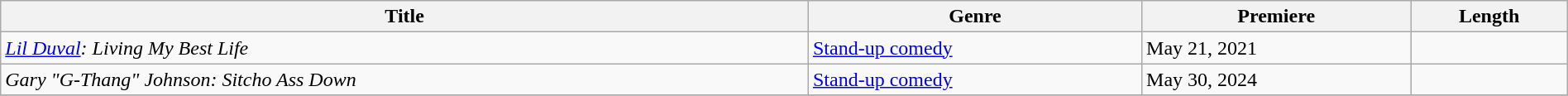<table class="wikitable sortable" style="width:100%;">
<tr>
<th>Title</th>
<th>Genre</th>
<th>Premiere</th>
<th>Length</th>
</tr>
<tr>
<td><em><a href='#'>Lil Duval</a>: Living My Best Life</em></td>
<td><a href='#'>Stand-up comedy</a></td>
<td>May 21, 2021</td>
<td></td>
</tr>
<tr>
<td><em>Gary "G-Thang" Johnson: Sitcho Ass Down</em></td>
<td><a href='#'>Stand-up comedy</a></td>
<td>May 30, 2024</td>
<td></td>
</tr>
<tr>
</tr>
</table>
